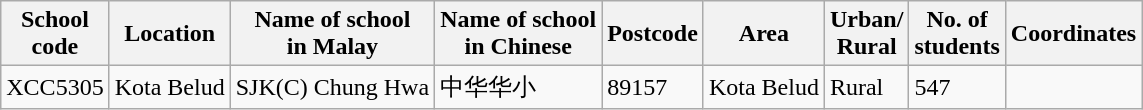<table class="wikitable sortable">
<tr>
<th>School<br>code</th>
<th>Location</th>
<th>Name of school<br>in Malay</th>
<th>Name of school<br>in Chinese</th>
<th>Postcode</th>
<th>Area</th>
<th>Urban/<br>Rural</th>
<th>No. of<br>students</th>
<th>Coordinates</th>
</tr>
<tr>
<td>XCC5305</td>
<td>Kota Belud</td>
<td>SJK(C) Chung Hwa</td>
<td>中华华小</td>
<td>89157</td>
<td>Kota Belud</td>
<td>Rural</td>
<td>547</td>
<td></td>
</tr>
</table>
